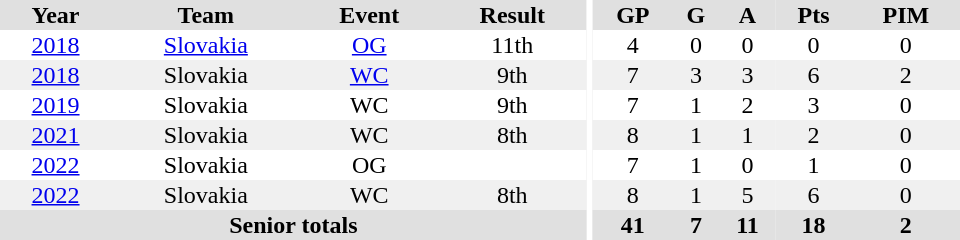<table border="0" cellpadding="1" cellspacing="0" ID="Table3" style="text-align:center; width:40em">
<tr bgcolor="#e0e0e0">
<th>Year</th>
<th>Team</th>
<th>Event</th>
<th>Result</th>
<th rowspan="99" bgcolor="#ffffff"></th>
<th>GP</th>
<th>G</th>
<th>A</th>
<th>Pts</th>
<th>PIM</th>
</tr>
<tr>
<td><a href='#'>2018</a></td>
<td><a href='#'>Slovakia</a></td>
<td><a href='#'>OG</a></td>
<td>11th</td>
<td>4</td>
<td>0</td>
<td>0</td>
<td>0</td>
<td>0</td>
</tr>
<tr bgcolor="#f0f0f0">
<td><a href='#'>2018</a></td>
<td>Slovakia</td>
<td><a href='#'>WC</a></td>
<td>9th</td>
<td>7</td>
<td>3</td>
<td>3</td>
<td>6</td>
<td>2</td>
</tr>
<tr>
<td><a href='#'>2019</a></td>
<td>Slovakia</td>
<td>WC</td>
<td>9th</td>
<td>7</td>
<td>1</td>
<td>2</td>
<td>3</td>
<td>0</td>
</tr>
<tr bgcolor="#f0f0f0">
<td><a href='#'>2021</a></td>
<td>Slovakia</td>
<td>WC</td>
<td>8th</td>
<td>8</td>
<td>1</td>
<td>1</td>
<td>2</td>
<td>0</td>
</tr>
<tr>
<td><a href='#'>2022</a></td>
<td>Slovakia</td>
<td>OG</td>
<td></td>
<td>7</td>
<td>1</td>
<td>0</td>
<td>1</td>
<td>0</td>
</tr>
<tr bgcolor="#f0f0f0">
<td><a href='#'>2022</a></td>
<td>Slovakia</td>
<td>WC</td>
<td>8th</td>
<td>8</td>
<td>1</td>
<td>5</td>
<td>6</td>
<td>0</td>
</tr>
<tr bgcolor="#e0e0e0">
<th colspan="4">Senior totals</th>
<th>41</th>
<th>7</th>
<th>11</th>
<th>18</th>
<th>2</th>
</tr>
</table>
